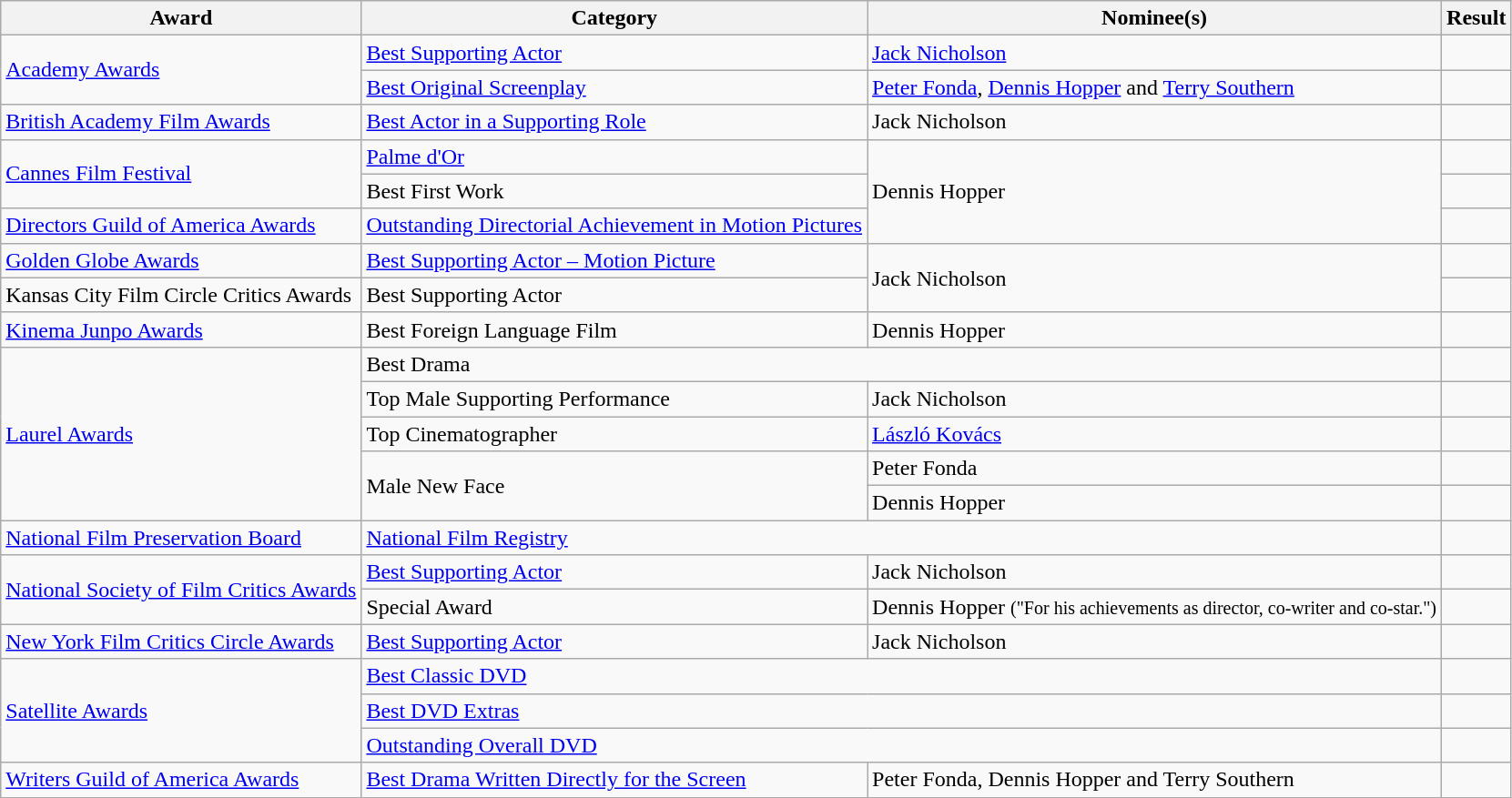<table class="wikitable plainrowheaders">
<tr>
<th>Award</th>
<th>Category</th>
<th>Nominee(s)</th>
<th>Result</th>
</tr>
<tr>
<td rowspan="2"><a href='#'>Academy Awards</a></td>
<td><a href='#'>Best Supporting Actor</a></td>
<td><a href='#'>Jack Nicholson</a></td>
<td></td>
</tr>
<tr>
<td><a href='#'>Best Original Screenplay</a></td>
<td><a href='#'>Peter Fonda</a>, <a href='#'>Dennis Hopper</a> and <a href='#'>Terry Southern</a></td>
<td></td>
</tr>
<tr>
<td><a href='#'>British Academy Film Awards</a></td>
<td><a href='#'>Best Actor in a Supporting Role</a></td>
<td>Jack Nicholson</td>
<td></td>
</tr>
<tr>
<td rowspan="2"><a href='#'>Cannes Film Festival</a></td>
<td><a href='#'>Palme d'Or</a></td>
<td rowspan="3">Dennis Hopper</td>
<td></td>
</tr>
<tr>
<td>Best First Work</td>
<td></td>
</tr>
<tr>
<td><a href='#'>Directors Guild of America Awards</a></td>
<td><a href='#'>Outstanding Directorial Achievement in Motion Pictures</a></td>
<td></td>
</tr>
<tr>
<td><a href='#'>Golden Globe Awards</a></td>
<td><a href='#'>Best Supporting Actor – Motion Picture</a></td>
<td rowspan="2">Jack Nicholson</td>
<td></td>
</tr>
<tr>
<td>Kansas City Film Circle Critics Awards</td>
<td>Best Supporting Actor</td>
<td></td>
</tr>
<tr>
<td><a href='#'>Kinema Junpo Awards</a></td>
<td>Best Foreign Language Film</td>
<td>Dennis Hopper</td>
<td></td>
</tr>
<tr>
<td rowspan="5"><a href='#'>Laurel Awards</a></td>
<td colspan="2">Best Drama</td>
<td></td>
</tr>
<tr>
<td>Top Male Supporting Performance</td>
<td>Jack Nicholson</td>
<td></td>
</tr>
<tr>
<td>Top Cinematographer</td>
<td><a href='#'>László Kovács</a></td>
<td></td>
</tr>
<tr>
<td rowspan="2">Male New Face</td>
<td>Peter Fonda</td>
<td></td>
</tr>
<tr>
<td>Dennis Hopper</td>
<td></td>
</tr>
<tr>
<td><a href='#'>National Film Preservation Board</a></td>
<td colspan="2"><a href='#'>National Film Registry</a></td>
<td></td>
</tr>
<tr>
<td rowspan="2"><a href='#'>National Society of Film Critics Awards</a></td>
<td><a href='#'>Best Supporting Actor</a></td>
<td>Jack Nicholson</td>
<td></td>
</tr>
<tr>
<td>Special Award</td>
<td>Dennis Hopper <small>("For his achievements as director, co-writer and co-star.")</small></td>
<td></td>
</tr>
<tr>
<td><a href='#'>New York Film Critics Circle Awards</a></td>
<td><a href='#'>Best Supporting Actor</a></td>
<td>Jack Nicholson</td>
<td></td>
</tr>
<tr>
<td rowspan="3"><a href='#'>Satellite Awards</a></td>
<td colspan="2"><a href='#'>Best Classic DVD</a></td>
<td></td>
</tr>
<tr>
<td colspan="2"><a href='#'>Best DVD Extras</a></td>
<td></td>
</tr>
<tr>
<td colspan="2"><a href='#'>Outstanding Overall DVD</a></td>
<td></td>
</tr>
<tr>
<td><a href='#'>Writers Guild of America Awards</a></td>
<td><a href='#'>Best Drama Written Directly for the Screen</a></td>
<td>Peter Fonda, Dennis Hopper and Terry Southern</td>
<td></td>
</tr>
</table>
